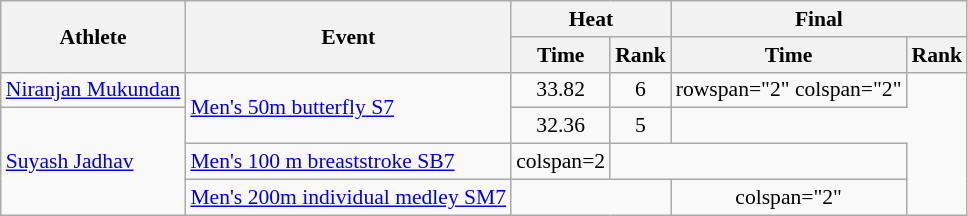<table class=wikitable style="font-size:90%; text-align:center">
<tr>
<th rowspan="2">Athlete</th>
<th rowspan="2">Event</th>
<th colspan="2">Heat</th>
<th colspan="2">Final</th>
</tr>
<tr>
<th>Time</th>
<th>Rank</th>
<th>Time</th>
<th>Rank</th>
</tr>
<tr>
<td align=left><a href='#'>Niranjan Mukundan</a></td>
<td rowspan=2 align=left><a href='#'>Men's 50m butterfly S7</a></td>
<td>33.82</td>
<td>6</td>
<td>rowspan="2" colspan="2" </td>
</tr>
<tr>
<td rowspan="3" align="left"><a href='#'>Suyash Jadhav</a></td>
<td>32.36</td>
<td>5</td>
</tr>
<tr>
<td align=left><a href='#'>Men's 100 m breaststroke SB7</a></td>
<td>colspan=2 </td>
<td colspan="2"></td>
</tr>
<tr>
<td align=left><a href='#'>Men's 200m individual medley SM7</a></td>
<td colspan="2"></td>
<td>colspan="2" </td>
</tr>
</table>
